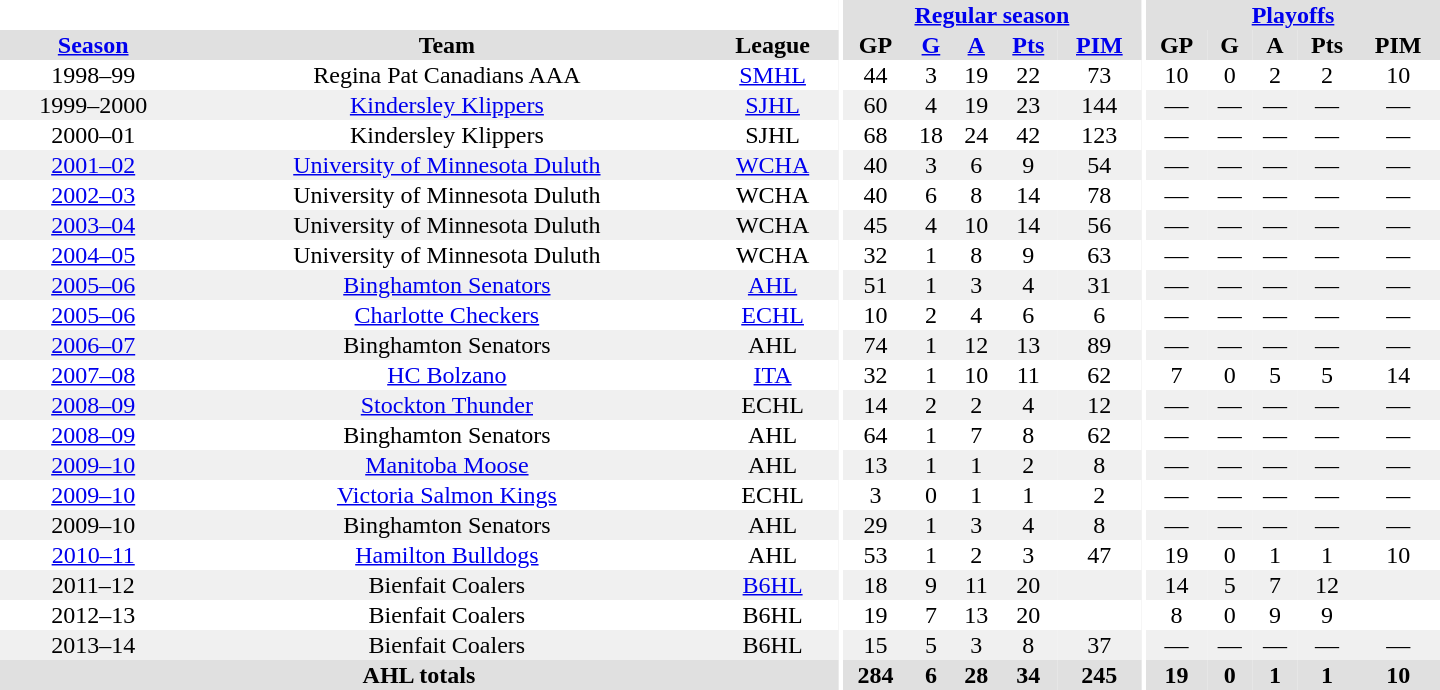<table border="0" cellpadding="1" cellspacing="0" style="text-align:center; width:60em">
<tr bgcolor="#e0e0e0">
<th colspan="3" bgcolor="#ffffff"></th>
<th rowspan="99" bgcolor="#ffffff"></th>
<th colspan="5"><a href='#'>Regular season</a></th>
<th rowspan="99" bgcolor="#ffffff"></th>
<th colspan="5"><a href='#'>Playoffs</a></th>
</tr>
<tr bgcolor="#e0e0e0">
<th><a href='#'>Season</a></th>
<th>Team</th>
<th>League</th>
<th>GP</th>
<th><a href='#'>G</a></th>
<th><a href='#'>A</a></th>
<th><a href='#'>Pts</a></th>
<th><a href='#'>PIM</a></th>
<th>GP</th>
<th>G</th>
<th>A</th>
<th>Pts</th>
<th>PIM</th>
</tr>
<tr>
<td>1998–99</td>
<td>Regina Pat Canadians AAA</td>
<td><a href='#'>SMHL</a></td>
<td>44</td>
<td>3</td>
<td>19</td>
<td>22</td>
<td>73</td>
<td>10</td>
<td>0</td>
<td>2</td>
<td>2</td>
<td>10</td>
</tr>
<tr bgcolor="#f0f0f0">
<td>1999–2000</td>
<td><a href='#'>Kindersley Klippers</a></td>
<td><a href='#'>SJHL</a></td>
<td>60</td>
<td>4</td>
<td>19</td>
<td>23</td>
<td>144</td>
<td>—</td>
<td>—</td>
<td>—</td>
<td>—</td>
<td>—</td>
</tr>
<tr>
<td>2000–01</td>
<td>Kindersley Klippers</td>
<td>SJHL</td>
<td>68</td>
<td>18</td>
<td>24</td>
<td>42</td>
<td>123</td>
<td>—</td>
<td>—</td>
<td>—</td>
<td>—</td>
<td>—</td>
</tr>
<tr bgcolor="#f0f0f0">
<td><a href='#'>2001–02</a></td>
<td><a href='#'>University of Minnesota Duluth</a></td>
<td><a href='#'>WCHA</a></td>
<td>40</td>
<td>3</td>
<td>6</td>
<td>9</td>
<td>54</td>
<td>—</td>
<td>—</td>
<td>—</td>
<td>—</td>
<td>—</td>
</tr>
<tr>
<td><a href='#'>2002–03</a></td>
<td>University of Minnesota Duluth</td>
<td>WCHA</td>
<td>40</td>
<td>6</td>
<td>8</td>
<td>14</td>
<td>78</td>
<td>—</td>
<td>—</td>
<td>—</td>
<td>—</td>
<td>—</td>
</tr>
<tr bgcolor="#f0f0f0">
<td><a href='#'>2003–04</a></td>
<td>University of Minnesota Duluth</td>
<td>WCHA</td>
<td>45</td>
<td>4</td>
<td>10</td>
<td>14</td>
<td>56</td>
<td>—</td>
<td>—</td>
<td>—</td>
<td>—</td>
<td>—</td>
</tr>
<tr>
<td><a href='#'>2004–05</a></td>
<td>University of Minnesota Duluth</td>
<td>WCHA</td>
<td>32</td>
<td>1</td>
<td>8</td>
<td>9</td>
<td>63</td>
<td>—</td>
<td>—</td>
<td>—</td>
<td>—</td>
<td>—</td>
</tr>
<tr bgcolor="#f0f0f0">
<td><a href='#'>2005–06</a></td>
<td><a href='#'>Binghamton Senators</a></td>
<td><a href='#'>AHL</a></td>
<td>51</td>
<td>1</td>
<td>3</td>
<td>4</td>
<td>31</td>
<td>—</td>
<td>—</td>
<td>—</td>
<td>—</td>
<td>—</td>
</tr>
<tr>
<td><a href='#'>2005–06</a></td>
<td><a href='#'>Charlotte Checkers</a></td>
<td><a href='#'>ECHL</a></td>
<td>10</td>
<td>2</td>
<td>4</td>
<td>6</td>
<td>6</td>
<td>—</td>
<td>—</td>
<td>—</td>
<td>—</td>
<td>—</td>
</tr>
<tr bgcolor="#f0f0f0">
<td><a href='#'>2006–07</a></td>
<td>Binghamton Senators</td>
<td>AHL</td>
<td>74</td>
<td>1</td>
<td>12</td>
<td>13</td>
<td>89</td>
<td>—</td>
<td>—</td>
<td>—</td>
<td>—</td>
<td>—</td>
</tr>
<tr>
<td><a href='#'>2007–08</a></td>
<td><a href='#'>HC Bolzano</a></td>
<td><a href='#'>ITA</a></td>
<td>32</td>
<td>1</td>
<td>10</td>
<td>11</td>
<td>62</td>
<td>7</td>
<td>0</td>
<td>5</td>
<td>5</td>
<td>14</td>
</tr>
<tr bgcolor="#f0f0f0">
<td><a href='#'>2008–09</a></td>
<td><a href='#'>Stockton Thunder</a></td>
<td>ECHL</td>
<td>14</td>
<td>2</td>
<td>2</td>
<td>4</td>
<td>12</td>
<td>—</td>
<td>—</td>
<td>—</td>
<td>—</td>
<td>—</td>
</tr>
<tr>
<td><a href='#'>2008–09</a></td>
<td>Binghamton Senators</td>
<td>AHL</td>
<td>64</td>
<td>1</td>
<td>7</td>
<td>8</td>
<td>62</td>
<td>—</td>
<td>—</td>
<td>—</td>
<td>—</td>
<td>—</td>
</tr>
<tr bgcolor="#f0f0f0">
<td><a href='#'>2009–10</a></td>
<td><a href='#'>Manitoba Moose</a></td>
<td>AHL</td>
<td>13</td>
<td>1</td>
<td>1</td>
<td>2</td>
<td>8</td>
<td>—</td>
<td>—</td>
<td>—</td>
<td>—</td>
<td>—</td>
</tr>
<tr>
<td><a href='#'>2009–10</a></td>
<td><a href='#'>Victoria Salmon Kings</a></td>
<td>ECHL</td>
<td>3</td>
<td>0</td>
<td>1</td>
<td>1</td>
<td>2</td>
<td>—</td>
<td>—</td>
<td>—</td>
<td>—</td>
<td>—</td>
</tr>
<tr bgcolor="#f0f0f0">
<td>2009–10</td>
<td>Binghamton Senators</td>
<td>AHL</td>
<td>29</td>
<td>1</td>
<td>3</td>
<td>4</td>
<td>8</td>
<td>—</td>
<td>—</td>
<td>—</td>
<td>—</td>
<td>—</td>
</tr>
<tr>
<td><a href='#'>2010–11</a></td>
<td><a href='#'>Hamilton Bulldogs</a></td>
<td>AHL</td>
<td>53</td>
<td>1</td>
<td>2</td>
<td>3</td>
<td>47</td>
<td>19</td>
<td>0</td>
<td>1</td>
<td>1</td>
<td>10</td>
</tr>
<tr bgcolor="#f0f0f0">
<td>2011–12</td>
<td>Bienfait Coalers</td>
<td><a href='#'>B6HL</a></td>
<td>18</td>
<td>9</td>
<td>11</td>
<td>20</td>
<td></td>
<td>14</td>
<td>5</td>
<td>7</td>
<td>12</td>
<td></td>
</tr>
<tr>
<td>2012–13</td>
<td>Bienfait Coalers</td>
<td>B6HL</td>
<td>19</td>
<td>7</td>
<td>13</td>
<td>20</td>
<td></td>
<td>8</td>
<td>0</td>
<td>9</td>
<td>9</td>
</tr>
<tr bgcolor="#f0f0f0">
<td>2013–14</td>
<td>Bienfait Coalers</td>
<td>B6HL</td>
<td>15</td>
<td>5</td>
<td>3</td>
<td>8</td>
<td>37</td>
<td>—</td>
<td>—</td>
<td>—</td>
<td>—</td>
<td>—</td>
</tr>
<tr bgcolor="#e0e0e0">
<th colspan="3">AHL totals</th>
<th>284</th>
<th>6</th>
<th>28</th>
<th>34</th>
<th>245</th>
<th>19</th>
<th>0</th>
<th>1</th>
<th>1</th>
<th>10</th>
</tr>
</table>
